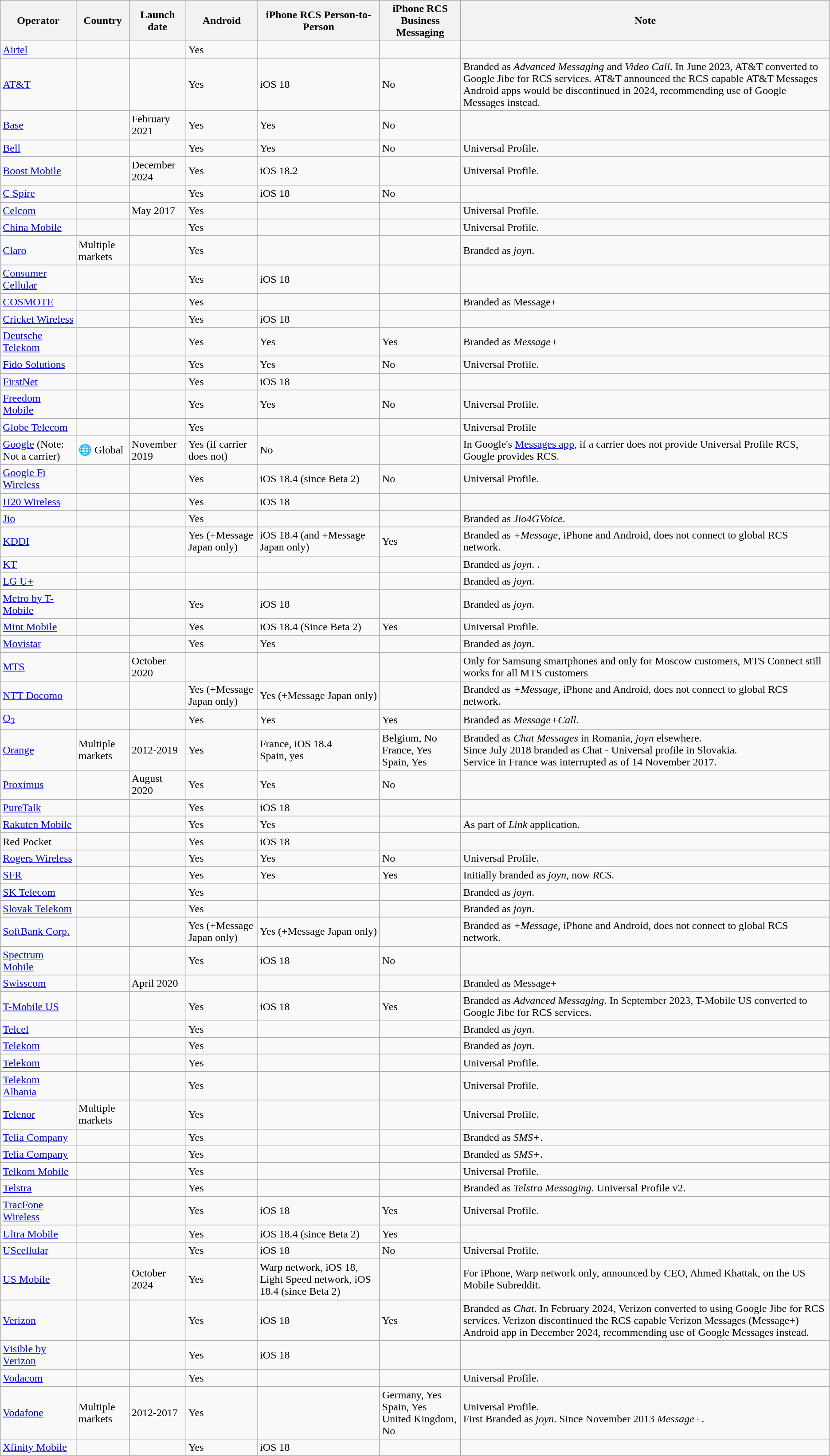<table class="wikitable sortable mw-collapsible">
<tr>
<th>Operator</th>
<th>Country</th>
<th>Launch date</th>
<th>Android</th>
<th>iPhone RCS Person-to-Person</th>
<th>iPhone RCS Business Messaging</th>
<th>Note</th>
</tr>
<tr>
<td><a href='#'>Airtel</a></td>
<td></td>
<td></td>
<td>Yes</td>
<td></td>
<td></td>
<td></td>
</tr>
<tr>
<td><a href='#'>AT&T</a></td>
<td></td>
<td></td>
<td>Yes</td>
<td>iOS 18</td>
<td>No</td>
<td>Branded as <em>Advanced Messaging</em> and <em>Video Call</em>. In June 2023, AT&T converted to Google Jibe for RCS services. AT&T announced the RCS capable AT&T Messages Android apps would be discontinued in 2024, recommending use of Google Messages instead.</td>
</tr>
<tr>
<td><a href='#'>Base</a></td>
<td></td>
<td>February 2021</td>
<td>Yes</td>
<td>Yes</td>
<td>No</td>
<td></td>
</tr>
<tr>
<td><a href='#'>Bell</a></td>
<td></td>
<td></td>
<td>Yes</td>
<td>Yes</td>
<td>No</td>
<td>Universal Profile.</td>
</tr>
<tr>
<td><a href='#'>Boost Mobile</a></td>
<td></td>
<td>December 2024</td>
<td>Yes</td>
<td>iOS 18.2</td>
<td></td>
<td>Universal Profile.</td>
</tr>
<tr>
<td><a href='#'>C Spire</a></td>
<td></td>
<td></td>
<td>Yes</td>
<td>iOS 18</td>
<td>No</td>
<td></td>
</tr>
<tr>
<td><a href='#'>Celcom</a></td>
<td></td>
<td>May 2017</td>
<td>Yes</td>
<td></td>
<td></td>
<td>Universal Profile.</td>
</tr>
<tr>
<td><a href='#'>China Mobile</a></td>
<td></td>
<td></td>
<td>Yes</td>
<td></td>
<td></td>
<td>Universal Profile.</td>
</tr>
<tr>
<td><a href='#'>Claro</a></td>
<td>Multiple markets</td>
<td></td>
<td>Yes</td>
<td></td>
<td></td>
<td> Branded as <em>joyn</em>.</td>
</tr>
<tr>
<td><a href='#'>Consumer Cellular</a></td>
<td></td>
<td></td>
<td>Yes</td>
<td>iOS 18</td>
<td></td>
<td></td>
</tr>
<tr>
<td><a href='#'>COSMOTE</a></td>
<td></td>
<td></td>
<td>Yes</td>
<td></td>
<td></td>
<td>Branded as Message+</td>
</tr>
<tr>
<td><a href='#'>Cricket Wireless</a></td>
<td></td>
<td></td>
<td>Yes</td>
<td>iOS 18</td>
<td></td>
<td></td>
</tr>
<tr>
<td><a href='#'>Deutsche Telekom</a></td>
<td></td>
<td></td>
<td>Yes</td>
<td>Yes</td>
<td>Yes</td>
<td> Branded as <em>Message+</em></td>
</tr>
<tr>
<td><a href='#'>Fido Solutions</a></td>
<td></td>
<td></td>
<td>Yes</td>
<td>Yes</td>
<td>No</td>
<td>Universal Profile.</td>
</tr>
<tr>
<td><a href='#'>FirstNet</a></td>
<td></td>
<td></td>
<td>Yes</td>
<td>iOS 18</td>
<td></td>
<td></td>
</tr>
<tr>
<td><a href='#'>Freedom Mobile</a></td>
<td></td>
<td></td>
<td>Yes</td>
<td>Yes</td>
<td>No</td>
<td>Universal Profile.</td>
</tr>
<tr>
<td><a href='#'>Globe Telecom</a></td>
<td></td>
<td></td>
<td>Yes</td>
<td></td>
<td></td>
<td>Universal Profile</td>
</tr>
<tr>
<td><a href='#'>Google</a> (Note: Not a carrier)</td>
<td>🌐 Global</td>
<td>November 2019</td>
<td>Yes (if carrier does not)</td>
<td>No</td>
<td></td>
<td>In Google's <a href='#'>Messages app</a>, if a carrier does not provide Universal Profile RCS, Google provides RCS.</td>
</tr>
<tr>
<td><a href='#'>Google Fi Wireless</a></td>
<td></td>
<td></td>
<td>Yes</td>
<td>iOS 18.4 (since Beta 2)</td>
<td>No</td>
<td>Universal Profile.</td>
</tr>
<tr>
<td><a href='#'>H20 Wireless</a></td>
<td></td>
<td></td>
<td>Yes</td>
<td>iOS 18</td>
<td></td>
<td></td>
</tr>
<tr>
<td><a href='#'>Jio</a></td>
<td></td>
<td></td>
<td>Yes</td>
<td></td>
<td></td>
<td> Branded as <em>Jio4GVoice</em>.</td>
</tr>
<tr>
<td><a href='#'>KDDI</a></td>
<td></td>
<td></td>
<td>Yes (+Message Japan only)</td>
<td>iOS 18.4 (and +Message Japan only)</td>
<td>Yes</td>
<td>Branded as <em>+Message</em>, iPhone and Android, does not connect to global RCS network.</td>
</tr>
<tr>
<td><a href='#'>KT</a></td>
<td></td>
<td></td>
<td></td>
<td></td>
<td></td>
<td> Branded as <em>joyn</em>. .</td>
</tr>
<tr>
<td><a href='#'>LG U+</a></td>
<td></td>
<td></td>
<td></td>
<td></td>
<td></td>
<td> Branded as <em>joyn</em>. </td>
</tr>
<tr>
<td><a href='#'>Metro by T-Mobile</a></td>
<td></td>
<td></td>
<td>Yes</td>
<td>iOS 18</td>
<td></td>
<td> Branded as <em>joyn</em>.</td>
</tr>
<tr>
<td><a href='#'>Mint Mobile</a></td>
<td></td>
<td></td>
<td>Yes</td>
<td>iOS 18.4 (Since Beta 2)</td>
<td>Yes</td>
<td>Universal Profile.</td>
</tr>
<tr>
<td><a href='#'>Movistar</a></td>
<td></td>
<td></td>
<td>Yes</td>
<td>Yes</td>
<td></td>
<td> Branded as <em>joyn</em>.</td>
</tr>
<tr>
<td><a href='#'>MTS</a></td>
<td></td>
<td>October 2020</td>
<td></td>
<td></td>
<td></td>
<td>Only for Samsung smartphones and only for Moscow customers, MTS Connect still works for all MTS customers</td>
</tr>
<tr>
<td><a href='#'>NTT Docomo</a></td>
<td></td>
<td></td>
<td>Yes (+Message Japan only)</td>
<td>Yes (+Message Japan only)</td>
<td></td>
<td>Branded as <em>+Message,</em> iPhone and Android, does not connect to global RCS network.</td>
</tr>
<tr>
<td><a href='#'>O<sub>2</sub></a></td>
<td></td>
<td></td>
<td>Yes</td>
<td>Yes</td>
<td>Yes</td>
<td> Branded as <em>Message+Call</em>.</td>
</tr>
<tr>
<td><a href='#'>Orange</a></td>
<td>Multiple markets</td>
<td>2012-2019</td>
<td>Yes</td>
<td>France, iOS 18.4<br>Spain, yes</td>
<td>Belgium, No<br>France, Yes<br>Spain, Yes</td>
<td>Branded as <em>Chat Messages</em> in Romania, <em>joyn</em> elsewhere.<br> Since July 2018 branded as Chat - Universal profile in Slovakia.<br> Service in France was interrupted as of 14 November 2017.</td>
</tr>
<tr>
<td><a href='#'>Proximus</a></td>
<td></td>
<td>August 2020</td>
<td>Yes</td>
<td>Yes</td>
<td>No</td>
<td></td>
</tr>
<tr>
<td><a href='#'>PureTalk</a></td>
<td></td>
<td></td>
<td>Yes</td>
<td>iOS 18</td>
<td></td>
<td></td>
</tr>
<tr>
<td><a href='#'>Rakuten Mobile</a></td>
<td></td>
<td></td>
<td>Yes</td>
<td>Yes</td>
<td></td>
<td>As part of <em>Link</em> application.</td>
</tr>
<tr>
<td>Red Pocket</td>
<td></td>
<td></td>
<td>Yes</td>
<td>iOS 18</td>
<td></td>
<td></td>
</tr>
<tr>
<td><a href='#'>Rogers Wireless</a></td>
<td></td>
<td></td>
<td>Yes</td>
<td>Yes</td>
<td>No</td>
<td>Universal Profile.</td>
</tr>
<tr>
<td><a href='#'>SFR</a></td>
<td></td>
<td></td>
<td>Yes</td>
<td>Yes</td>
<td>Yes</td>
<td> Initially branded as <em>joyn</em>, now <em>RCS</em>.</td>
</tr>
<tr>
<td><a href='#'>SK Telecom</a></td>
<td></td>
<td></td>
<td>Yes</td>
<td></td>
<td></td>
<td> Branded as <em>joyn</em>.</td>
</tr>
<tr>
<td><a href='#'>Slovak Telekom</a></td>
<td></td>
<td></td>
<td>Yes</td>
<td></td>
<td></td>
<td> Branded as <em>joyn</em>.</td>
</tr>
<tr>
<td><a href='#'>SoftBank Corp.</a></td>
<td></td>
<td></td>
<td>Yes (+Message Japan only)</td>
<td>Yes (+Message Japan only)</td>
<td></td>
<td>Branded as <em>+Message</em>, iPhone and Android, does not connect to global RCS network.</td>
</tr>
<tr>
<td><a href='#'>Spectrum Mobile</a></td>
<td></td>
<td></td>
<td>Yes</td>
<td>iOS 18</td>
<td>No</td>
<td></td>
</tr>
<tr>
<td><a href='#'>Swisscom</a></td>
<td></td>
<td>April 2020</td>
<td></td>
<td></td>
<td></td>
<td>Branded as Message+  </td>
</tr>
<tr>
<td><a href='#'>T-Mobile US</a></td>
<td></td>
<td></td>
<td>Yes</td>
<td>iOS 18</td>
<td>Yes</td>
<td> Branded as <em>Advanced Messaging</em>. In September 2023, T-Mobile US converted to Google Jibe for RCS services.</td>
</tr>
<tr>
<td><a href='#'>Telcel</a></td>
<td></td>
<td></td>
<td>Yes</td>
<td></td>
<td></td>
<td> Branded as <em>joyn</em>.</td>
</tr>
<tr>
<td><a href='#'>Telekom</a></td>
<td></td>
<td></td>
<td>Yes</td>
<td></td>
<td></td>
<td> Branded as <em>joyn</em>.</td>
</tr>
<tr>
<td><a href='#'>Telekom</a></td>
<td></td>
<td></td>
<td>Yes</td>
<td></td>
<td></td>
<td>Universal Profile.</td>
</tr>
<tr>
<td><a href='#'>Telekom Albania</a></td>
<td></td>
<td></td>
<td>Yes</td>
<td></td>
<td></td>
<td>Universal Profile.</td>
</tr>
<tr>
<td><a href='#'>Telenor</a></td>
<td>Multiple markets</td>
<td></td>
<td>Yes</td>
<td></td>
<td></td>
<td>Universal Profile.</td>
</tr>
<tr>
<td><a href='#'>Telia Company</a></td>
<td></td>
<td></td>
<td>Yes</td>
<td></td>
<td></td>
<td>Branded as <em>SMS+</em>.</td>
</tr>
<tr>
<td><a href='#'>Telia Company</a></td>
<td></td>
<td></td>
<td>Yes</td>
<td></td>
<td></td>
<td>Branded as <em>SMS+</em>.</td>
</tr>
<tr>
<td><a href='#'>Telkom Mobile</a></td>
<td></td>
<td></td>
<td>Yes</td>
<td></td>
<td></td>
<td>Universal Profile.</td>
</tr>
<tr>
<td><a href='#'>Telstra</a></td>
<td></td>
<td></td>
<td>Yes</td>
<td></td>
<td></td>
<td>Branded as <em>Telstra Messaging</em>. Universal Profile v2.</td>
</tr>
<tr>
<td><a href='#'>TracFone Wireless</a></td>
<td></td>
<td></td>
<td>Yes</td>
<td>iOS 18</td>
<td>Yes</td>
<td>Universal Profile.</td>
</tr>
<tr>
<td><a href='#'>Ultra Mobile</a></td>
<td></td>
<td></td>
<td>Yes</td>
<td>iOS 18.4 (since Beta 2)</td>
<td>Yes</td>
<td></td>
</tr>
<tr>
<td><a href='#'>UScellular</a></td>
<td></td>
<td></td>
<td>Yes</td>
<td>iOS 18</td>
<td>No</td>
<td>Universal Profile.</td>
</tr>
<tr>
<td><a href='#'>US Mobile</a></td>
<td></td>
<td>October 2024</td>
<td>Yes</td>
<td>Warp network, iOS 18, Light Speed network, iOS 18.4 (since Beta 2)</td>
<td></td>
<td>For iPhone, Warp network only, announced by CEO, Ahmed Khattak, on the US Mobile Subreddit.</td>
</tr>
<tr>
<td><a href='#'>Verizon</a></td>
<td></td>
<td></td>
<td>Yes</td>
<td>iOS 18</td>
<td>Yes</td>
<td>Branded as <em>Chat</em>. In February 2024, Verizon converted to using Google Jibe for RCS services. Verizon discontinued the RCS capable Verizon Messages (Message+) Android app in December 2024, recommending use of Google Messages instead.</td>
</tr>
<tr>
<td><a href='#'>Visible by Verizon</a></td>
<td></td>
<td></td>
<td>Yes</td>
<td>iOS 18</td>
<td></td>
<td></td>
</tr>
<tr>
<td><a href='#'>Vodacom</a></td>
<td></td>
<td></td>
<td>Yes</td>
<td></td>
<td></td>
<td>Universal Profile.</td>
</tr>
<tr>
<td><a href='#'>Vodafone</a></td>
<td>Multiple markets</td>
<td>2012-2017</td>
<td>Yes</td>
<td></td>
<td>Germany, Yes<br>Spain, Yes<br>United Kingdom, No</td>
<td> Universal Profile.<br> First Branded as <em>joyn</em>. Since November 2013 <em>Message+</em>.</td>
</tr>
<tr>
<td><a href='#'>Xfinity Mobile</a></td>
<td></td>
<td></td>
<td>Yes</td>
<td>iOS 18</td>
<td></td>
<td></td>
</tr>
</table>
